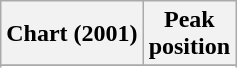<table class="wikitable plainrowheaders sortable">
<tr>
<th>Chart (2001)</th>
<th>Peak<br>position</th>
</tr>
<tr>
</tr>
<tr>
</tr>
<tr>
</tr>
<tr>
</tr>
<tr>
</tr>
<tr>
</tr>
<tr>
</tr>
<tr>
</tr>
<tr>
</tr>
</table>
